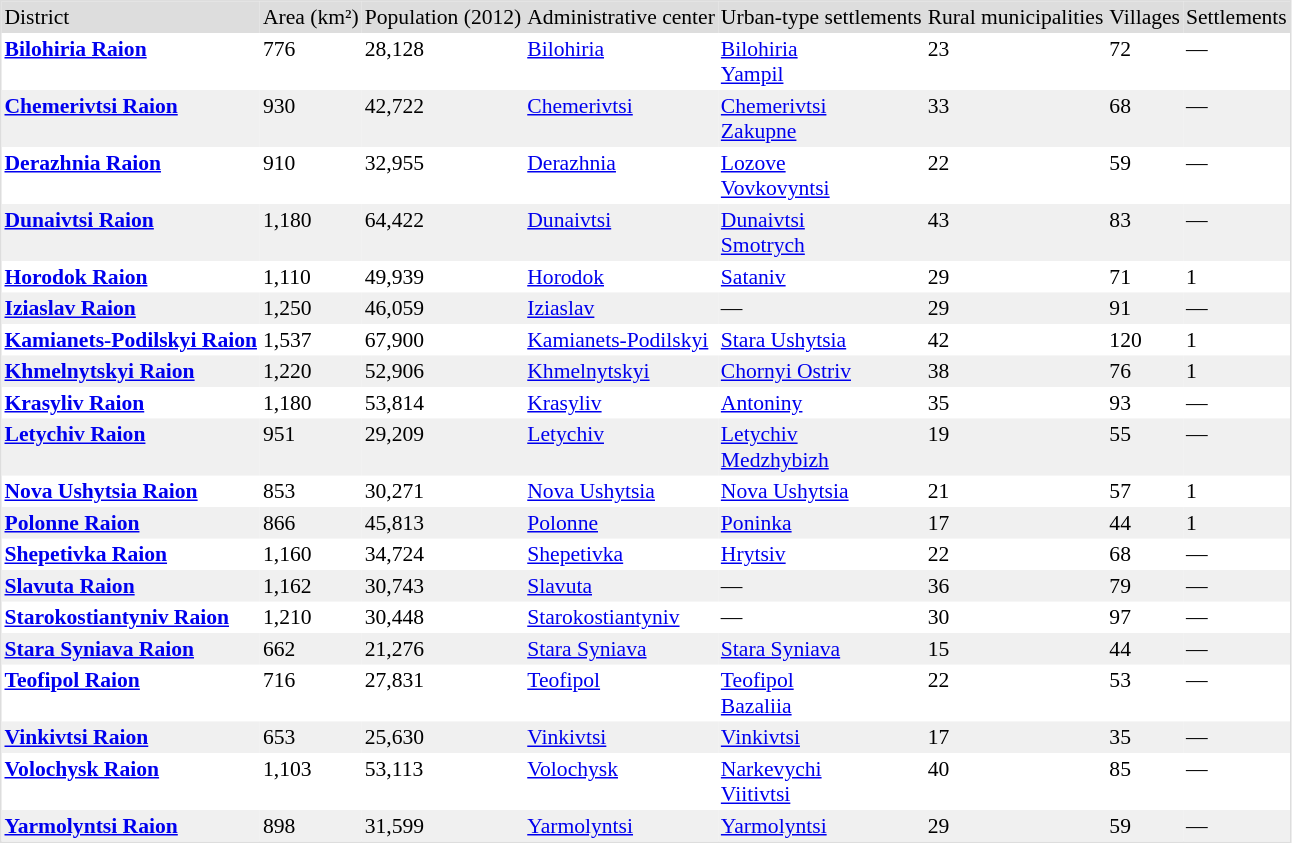<table border=0 cellspacing=0 cellpadding=2 style="text-align:left; border:1px solid #ddd; font-size:90%; " summary="links to Ukraine's regions and their capital cities" class=sortable>
<tr style="background:#ddd; vertical-align:top;">
<th style="text-align:left; font-weight:normal;">District</th>
<th style="text-align:left; font-weight:normal;">Area (km²)</th>
<th style="text-align:left; font-weight:normal;">Population (2012)</th>
<th style="text-align:left; font-weight:normal;">Administrative center</th>
<th style="text-align:left; font-weight:normal;">Urban-type settlements</th>
<th style="text-align:left; font-weight:normal;">Rural municipalities</th>
<th style="text-align:left; font-weight:normal;">Villages</th>
<th style="text-align:left; font-weight:normal;">Settlements</th>
</tr>
<tr style="vertical-align:top;">
<td> <strong><a href='#'>Bilohiria Raion</a></strong></td>
<td>776</td>
<td>28,128</td>
<td><a href='#'>Bilohiria</a></td>
<td><a href='#'>Bilohiria</a><br><a href='#'>Yampil</a></td>
<td>23</td>
<td>72</td>
<td>—</td>
</tr>
<tr style="vertical-align:top; background:#f0f0f0; ">
<td> <strong><a href='#'>Chemerivtsi Raion</a></strong></td>
<td>930</td>
<td>42,722</td>
<td><a href='#'>Chemerivtsi</a></td>
<td><a href='#'>Chemerivtsi</a><br><a href='#'>Zakupne</a></td>
<td>33</td>
<td>68</td>
<td>—</td>
</tr>
<tr style="vertical-align:top;">
<td> <strong><a href='#'>Derazhnia Raion</a></strong></td>
<td>910</td>
<td>32,955</td>
<td><a href='#'>Derazhnia</a></td>
<td><a href='#'>Lozove</a><br><a href='#'>Vovkovyntsi</a></td>
<td>22</td>
<td>59</td>
<td>—</td>
</tr>
<tr style="vertical-align:top; background:#f0f0f0; ">
<td> <strong><a href='#'>Dunaivtsi Raion</a></strong></td>
<td>1,180</td>
<td>64,422</td>
<td><a href='#'>Dunaivtsi</a></td>
<td><a href='#'>Dunaivtsi</a><br><a href='#'>Smotrych</a></td>
<td>43</td>
<td>83</td>
<td>—</td>
</tr>
<tr style="vertical-align:top;">
<td> <strong><a href='#'>Horodok Raion</a></strong></td>
<td>1,110</td>
<td>49,939</td>
<td><a href='#'>Horodok</a></td>
<td><a href='#'>Sataniv</a></td>
<td>29</td>
<td>71</td>
<td>1</td>
</tr>
<tr style="vertical-align:top; background:#f0f0f0; ">
<td> <strong><a href='#'>Iziaslav Raion</a></strong></td>
<td>1,250</td>
<td>46,059</td>
<td><a href='#'>Iziaslav</a></td>
<td>—</td>
<td>29</td>
<td>91</td>
<td>—</td>
</tr>
<tr style="vertical-align:top;">
<td> <strong><a href='#'>Kamianets-Podilskyi Raion</a></strong></td>
<td>1,537</td>
<td>67,900</td>
<td><a href='#'>Kamianets-Podilskyi</a></td>
<td><a href='#'>Stara Ushytsia</a></td>
<td>42</td>
<td>120</td>
<td>1</td>
</tr>
<tr style="vertical-align:top; background:#f0f0f0; ">
<td> <strong><a href='#'>Khmelnytskyi Raion</a></strong></td>
<td>1,220</td>
<td>52,906</td>
<td><a href='#'>Khmelnytskyi</a></td>
<td><a href='#'>Chornyi Ostriv</a></td>
<td>38</td>
<td>76</td>
<td>1</td>
</tr>
<tr style="vertical-align:top;">
<td> <strong><a href='#'>Krasyliv Raion</a></strong></td>
<td>1,180</td>
<td>53,814</td>
<td><a href='#'>Krasyliv</a></td>
<td><a href='#'>Antoniny</a></td>
<td>35</td>
<td>93</td>
<td>—</td>
</tr>
<tr style="vertical-align:top; background:#f0f0f0; ">
<td> <strong><a href='#'>Letychiv Raion</a></strong></td>
<td>951</td>
<td>29,209</td>
<td><a href='#'>Letychiv</a></td>
<td><a href='#'>Letychiv</a><br><a href='#'>Medzhybizh</a></td>
<td>19</td>
<td>55</td>
<td>—</td>
</tr>
<tr style="vertical-align:top;">
<td> <strong><a href='#'>Nova Ushytsia Raion</a></strong></td>
<td>853</td>
<td>30,271</td>
<td><a href='#'>Nova Ushytsia</a></td>
<td><a href='#'>Nova Ushytsia</a></td>
<td>21</td>
<td>57</td>
<td>1</td>
</tr>
<tr style="vertical-align:top; background:#f0f0f0; ">
<td> <strong><a href='#'>Polonne Raion</a></strong></td>
<td>866</td>
<td>45,813</td>
<td><a href='#'>Polonne</a></td>
<td><a href='#'>Poninka</a></td>
<td>17</td>
<td>44</td>
<td>1</td>
</tr>
<tr style="vertical-align:top;">
<td> <strong><a href='#'>Shepetivka Raion</a></strong></td>
<td>1,160</td>
<td>34,724</td>
<td><a href='#'>Shepetivka</a></td>
<td><a href='#'>Hrytsiv</a></td>
<td>22</td>
<td>68</td>
<td>—</td>
</tr>
<tr style="vertical-align:top; background:#f0f0f0; ">
<td> <strong><a href='#'>Slavuta Raion</a></strong></td>
<td>1,162</td>
<td>30,743</td>
<td><a href='#'>Slavuta</a></td>
<td>—</td>
<td>36</td>
<td>79</td>
<td>—</td>
</tr>
<tr style="vertical-align:top;">
<td> <strong><a href='#'>Starokostiantyniv Raion</a></strong></td>
<td>1,210</td>
<td>30,448</td>
<td><a href='#'>Starokostiantyniv</a></td>
<td>—</td>
<td>30</td>
<td>97</td>
<td>—</td>
</tr>
<tr style="vertical-align:top; background:#f0f0f0; ">
<td> <strong><a href='#'>Stara Syniava Raion</a></strong></td>
<td>662</td>
<td>21,276</td>
<td><a href='#'>Stara Syniava</a></td>
<td><a href='#'>Stara Syniava</a></td>
<td>15</td>
<td>44</td>
<td>—</td>
</tr>
<tr style="vertical-align:top;">
<td> <strong><a href='#'>Teofipol Raion</a></strong></td>
<td>716</td>
<td>27,831</td>
<td><a href='#'>Teofipol</a></td>
<td><a href='#'>Teofipol</a><br><a href='#'>Bazaliia</a></td>
<td>22</td>
<td>53</td>
<td>—</td>
</tr>
<tr style="vertical-align:top; background:#f0f0f0; ">
<td> <strong><a href='#'>Vinkivtsi Raion</a></strong></td>
<td>653</td>
<td>25,630</td>
<td><a href='#'>Vinkivtsi</a></td>
<td><a href='#'>Vinkivtsi</a></td>
<td>17</td>
<td>35</td>
<td>—</td>
</tr>
<tr style="vertical-align:top;">
<td> <strong><a href='#'>Volochysk Raion</a></strong></td>
<td>1,103</td>
<td>53,113</td>
<td><a href='#'>Volochysk</a></td>
<td><a href='#'>Narkevychi</a><br><a href='#'>Viitivtsi</a></td>
<td>40</td>
<td>85</td>
<td>—</td>
</tr>
<tr style="vertical-align:top; background:#f0f0f0; ">
<td> <strong><a href='#'>Yarmolyntsi Raion</a></strong></td>
<td>898</td>
<td>31,599</td>
<td><a href='#'>Yarmolyntsi</a></td>
<td><a href='#'>Yarmolyntsi</a></td>
<td>29</td>
<td>59</td>
<td>—</td>
</tr>
</table>
